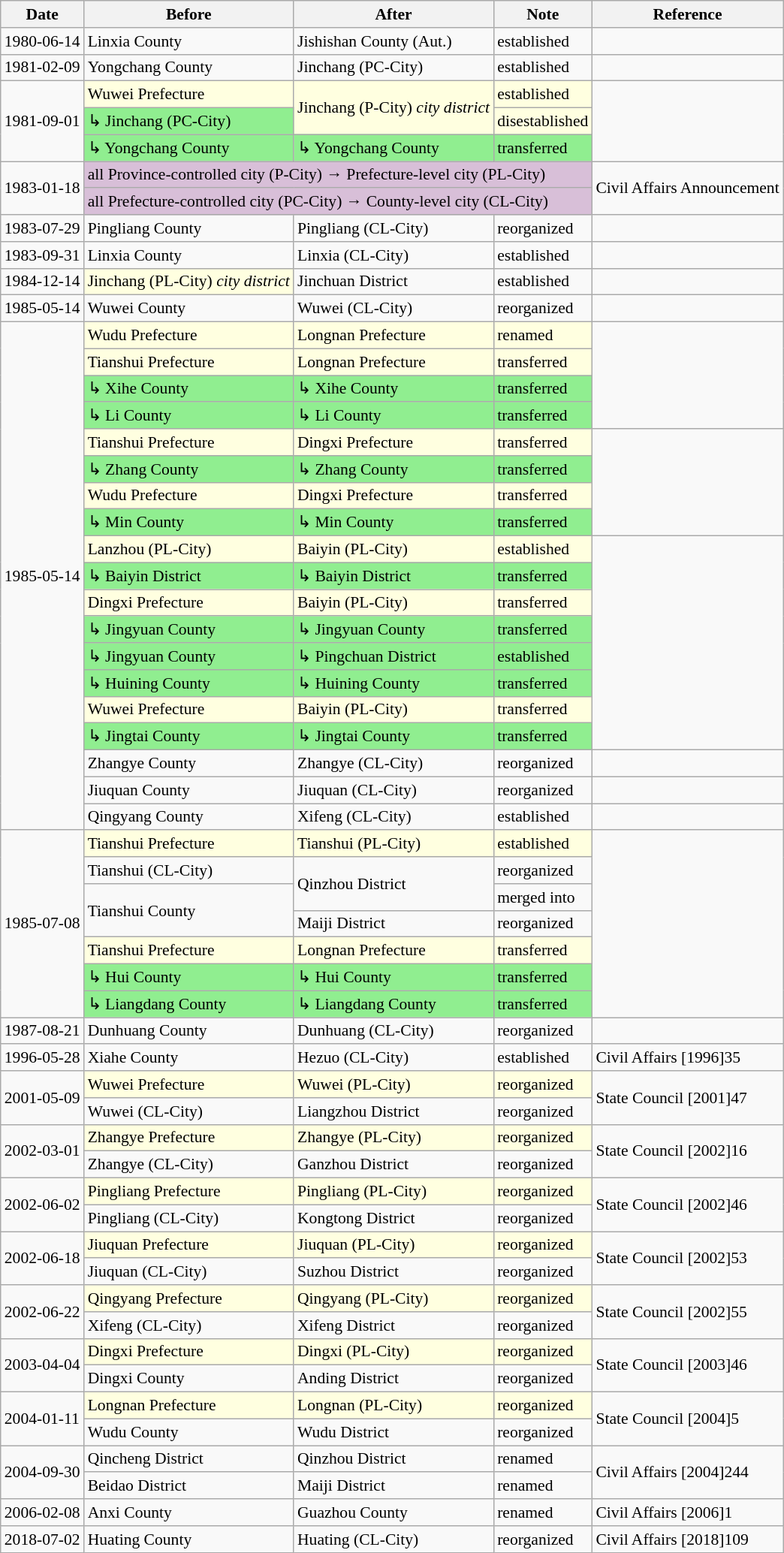<table class="wikitable" style="font-size:90%;" align="center">
<tr>
<th>Date</th>
<th>Before</th>
<th>After</th>
<th>Note</th>
<th>Reference</th>
</tr>
<tr>
<td>1980-06-14</td>
<td> Linxia County</td>
<td>Jishishan County (Aut.)</td>
<td>established</td>
<td></td>
</tr>
<tr>
<td>1981-02-09</td>
<td> Yongchang County</td>
<td>Jinchang (PC-City)</td>
<td>established</td>
<td></td>
</tr>
<tr>
<td rowspan="3">1981-09-01</td>
<td bgcolor="lightyellow"> Wuwei Prefecture</td>
<td bgcolor="lightyellow" rowspan="2">Jinchang (P-City) <em>city district</em></td>
<td bgcolor="lightyellow">established</td>
<td rowspan="3"></td>
</tr>
<tr>
<td bgcolor="lightgreen">↳ Jinchang (PC-City)</td>
<td bgcolor="lightyellow">disestablished</td>
</tr>
<tr bgcolor="lightgreen">
<td>↳ Yongchang County</td>
<td>↳ Yongchang County</td>
<td>transferred</td>
</tr>
<tr>
<td rowspan="2">1983-01-18</td>
<td bgcolor="thistle" colspan="3">all Province-controlled city (P-City) → Prefecture-level city (PL-City)</td>
<td rowspan="2">Civil Affairs Announcement</td>
</tr>
<tr>
<td bgcolor="thistle" colspan="3">all Prefecture-controlled city (PC-City) → County-level city (CL-City)</td>
</tr>
<tr>
<td>1983-07-29</td>
<td>Pingliang County</td>
<td>Pingliang (CL-City)</td>
<td>reorganized</td>
<td></td>
</tr>
<tr>
<td>1983-09-31</td>
<td> Linxia County</td>
<td>Linxia (CL-City)</td>
<td>established</td>
<td></td>
</tr>
<tr>
<td>1984-12-14</td>
<td bgcolor="lightyellow">Jinchang (PL-City) <em>city district</em></td>
<td>Jinchuan District</td>
<td>established</td>
<td></td>
</tr>
<tr>
<td>1985-05-14</td>
<td>Wuwei County</td>
<td>Wuwei (CL-City)</td>
<td>reorganized</td>
<td></td>
</tr>
<tr>
<td rowspan="19">1985-05-14</td>
<td bgcolor="lightyellow">Wudu Prefecture</td>
<td bgcolor="lightyellow">Longnan Prefecture</td>
<td bgcolor="lightyellow">renamed</td>
<td rowspan="4"></td>
</tr>
<tr>
<td bgcolor="lightyellow"> Tianshui Prefecture</td>
<td bgcolor="lightyellow">Longnan Prefecture</td>
<td bgcolor="lightyellow">transferred</td>
</tr>
<tr bgcolor="lightgreen">
<td>↳ Xihe County</td>
<td>↳ Xihe County</td>
<td>transferred</td>
</tr>
<tr bgcolor="lightgreen">
<td>↳ Li County</td>
<td>↳ Li County</td>
<td>transferred</td>
</tr>
<tr>
<td bgcolor="lightyellow"> Tianshui Prefecture</td>
<td bgcolor="lightyellow">Dingxi Prefecture</td>
<td bgcolor="lightyellow">transferred</td>
<td rowspan="4"></td>
</tr>
<tr bgcolor="lightgreen">
<td>↳ Zhang County</td>
<td>↳ Zhang County</td>
<td>transferred</td>
</tr>
<tr>
<td bgcolor="lightyellow"> Wudu Prefecture</td>
<td bgcolor="lightyellow">Dingxi Prefecture</td>
<td bgcolor="lightyellow">transferred</td>
</tr>
<tr bgcolor="lightgreen">
<td>↳ Min County</td>
<td>↳ Min County</td>
<td>transferred</td>
</tr>
<tr>
<td bgcolor="lightyellow"> Lanzhou (PL-City)</td>
<td bgcolor="lightyellow">Baiyin (PL-City)</td>
<td bgcolor="lightyellow">established</td>
<td rowspan="8"></td>
</tr>
<tr bgcolor="lightgreen">
<td>↳ Baiyin District</td>
<td>↳ Baiyin District</td>
<td>transferred</td>
</tr>
<tr>
<td bgcolor="lightyellow"> Dingxi Prefecture</td>
<td bgcolor="lightyellow">Baiyin (PL-City)</td>
<td bgcolor="lightyellow">transferred</td>
</tr>
<tr bgcolor="lightgreen">
<td>↳ Jingyuan County</td>
<td>↳ Jingyuan County</td>
<td>transferred</td>
</tr>
<tr bgcolor="lightgreen">
<td>↳  Jingyuan County</td>
<td>↳ Pingchuan District</td>
<td>established</td>
</tr>
<tr bgcolor="lightgreen">
<td>↳ Huining County</td>
<td>↳ Huining County</td>
<td>transferred</td>
</tr>
<tr>
<td bgcolor="lightyellow"> Wuwei Prefecture</td>
<td bgcolor="lightyellow">Baiyin (PL-City)</td>
<td bgcolor="lightyellow">transferred</td>
</tr>
<tr bgcolor="lightgreen">
<td>↳ Jingtai County</td>
<td>↳ Jingtai County</td>
<td>transferred</td>
</tr>
<tr>
<td>Zhangye County</td>
<td>Zhangye (CL-City)</td>
<td>reorganized</td>
<td></td>
</tr>
<tr>
<td>Jiuquan County</td>
<td>Jiuquan (CL-City)</td>
<td>reorganized</td>
<td></td>
</tr>
<tr>
<td> Qingyang County</td>
<td>Xifeng (CL-City)</td>
<td>established</td>
<td></td>
</tr>
<tr>
<td rowspan="7">1985-07-08</td>
<td bgcolor="lightyellow">Tianshui Prefecture</td>
<td bgcolor="lightyellow">Tianshui (PL-City)</td>
<td bgcolor="lightyellow">established</td>
<td rowspan="7"></td>
</tr>
<tr>
<td>Tianshui (CL-City)</td>
<td rowspan="2">Qinzhou District</td>
<td>reorganized</td>
</tr>
<tr>
<td rowspan="2">Tianshui County</td>
<td>merged into</td>
</tr>
<tr>
<td>Maiji District</td>
<td>reorganized</td>
</tr>
<tr>
<td bgcolor="lightyellow"> Tianshui Prefecture</td>
<td bgcolor="lightyellow">Longnan Prefecture</td>
<td bgcolor="lightyellow">transferred</td>
</tr>
<tr bgcolor="lightgreen">
<td>↳ Hui County</td>
<td>↳ Hui County</td>
<td>transferred</td>
</tr>
<tr bgcolor="lightgreen">
<td>↳ Liangdang County</td>
<td>↳ Liangdang County</td>
<td>transferred</td>
</tr>
<tr>
<td>1987-08-21</td>
<td>Dunhuang County</td>
<td>Dunhuang (CL-City)</td>
<td>reorganized</td>
<td></td>
</tr>
<tr>
<td>1996-05-28</td>
<td> Xiahe County</td>
<td>Hezuo (CL-City)</td>
<td>established</td>
<td>Civil Affairs [1996]35</td>
</tr>
<tr>
<td rowspan="2">2001-05-09</td>
<td bgcolor="lightyellow">Wuwei Prefecture</td>
<td bgcolor="lightyellow">Wuwei (PL-City)</td>
<td bgcolor="lightyellow">reorganized</td>
<td rowspan="2">State Council [2001]47</td>
</tr>
<tr>
<td>Wuwei (CL-City)</td>
<td>Liangzhou District</td>
<td>reorganized</td>
</tr>
<tr>
<td rowspan="2">2002-03-01</td>
<td bgcolor="lightyellow">Zhangye Prefecture</td>
<td bgcolor="lightyellow">Zhangye (PL-City)</td>
<td bgcolor="lightyellow">reorganized</td>
<td rowspan="2">State Council [2002]16</td>
</tr>
<tr>
<td>Zhangye (CL-City)</td>
<td>Ganzhou District</td>
<td>reorganized</td>
</tr>
<tr>
<td rowspan="2">2002-06-02</td>
<td bgcolor="lightyellow">Pingliang Prefecture</td>
<td bgcolor="lightyellow">Pingliang (PL-City)</td>
<td bgcolor="lightyellow">reorganized</td>
<td rowspan="2">State Council [2002]46</td>
</tr>
<tr>
<td>Pingliang (CL-City)</td>
<td>Kongtong District</td>
<td>reorganized</td>
</tr>
<tr>
<td rowspan="2">2002-06-18</td>
<td bgcolor="lightyellow">Jiuquan Prefecture</td>
<td bgcolor="lightyellow">Jiuquan (PL-City)</td>
<td bgcolor="lightyellow">reorganized</td>
<td rowspan="2">State Council [2002]53</td>
</tr>
<tr>
<td>Jiuquan (CL-City)</td>
<td>Suzhou District</td>
<td>reorganized</td>
</tr>
<tr>
<td rowspan="2">2002-06-22</td>
<td bgcolor="lightyellow">Qingyang Prefecture</td>
<td bgcolor="lightyellow">Qingyang (PL-City)</td>
<td bgcolor="lightyellow">reorganized</td>
<td rowspan="2">State Council [2002]55</td>
</tr>
<tr>
<td>Xifeng (CL-City)</td>
<td>Xifeng District</td>
<td>reorganized</td>
</tr>
<tr>
<td rowspan="2">2003-04-04</td>
<td bgcolor="lightyellow">Dingxi Prefecture</td>
<td bgcolor="lightyellow">Dingxi (PL-City)</td>
<td bgcolor="lightyellow">reorganized</td>
<td rowspan="2">State Council [2003]46</td>
</tr>
<tr>
<td>Dingxi County</td>
<td>Anding District</td>
<td>reorganized</td>
</tr>
<tr>
<td rowspan="2">2004-01-11</td>
<td bgcolor="lightyellow">Longnan Prefecture</td>
<td bgcolor="lightyellow">Longnan (PL-City)</td>
<td bgcolor="lightyellow">reorganized</td>
<td rowspan="2">State Council [2004]5</td>
</tr>
<tr>
<td>Wudu County</td>
<td>Wudu District</td>
<td>reorganized</td>
</tr>
<tr>
<td rowspan="2">2004-09-30</td>
<td>Qincheng District</td>
<td>Qinzhou District</td>
<td>renamed</td>
<td rowspan="2">Civil Affairs [2004]244</td>
</tr>
<tr>
<td>Beidao District</td>
<td>Maiji District</td>
<td>renamed</td>
</tr>
<tr>
<td>2006-02-08</td>
<td>Anxi County</td>
<td>Guazhou County</td>
<td>renamed</td>
<td>Civil Affairs [2006]1</td>
</tr>
<tr>
<td>2018-07-02</td>
<td>Huating County</td>
<td>Huating (CL-City)</td>
<td>reorganized</td>
<td>Civil Affairs [2018]109</td>
</tr>
</table>
